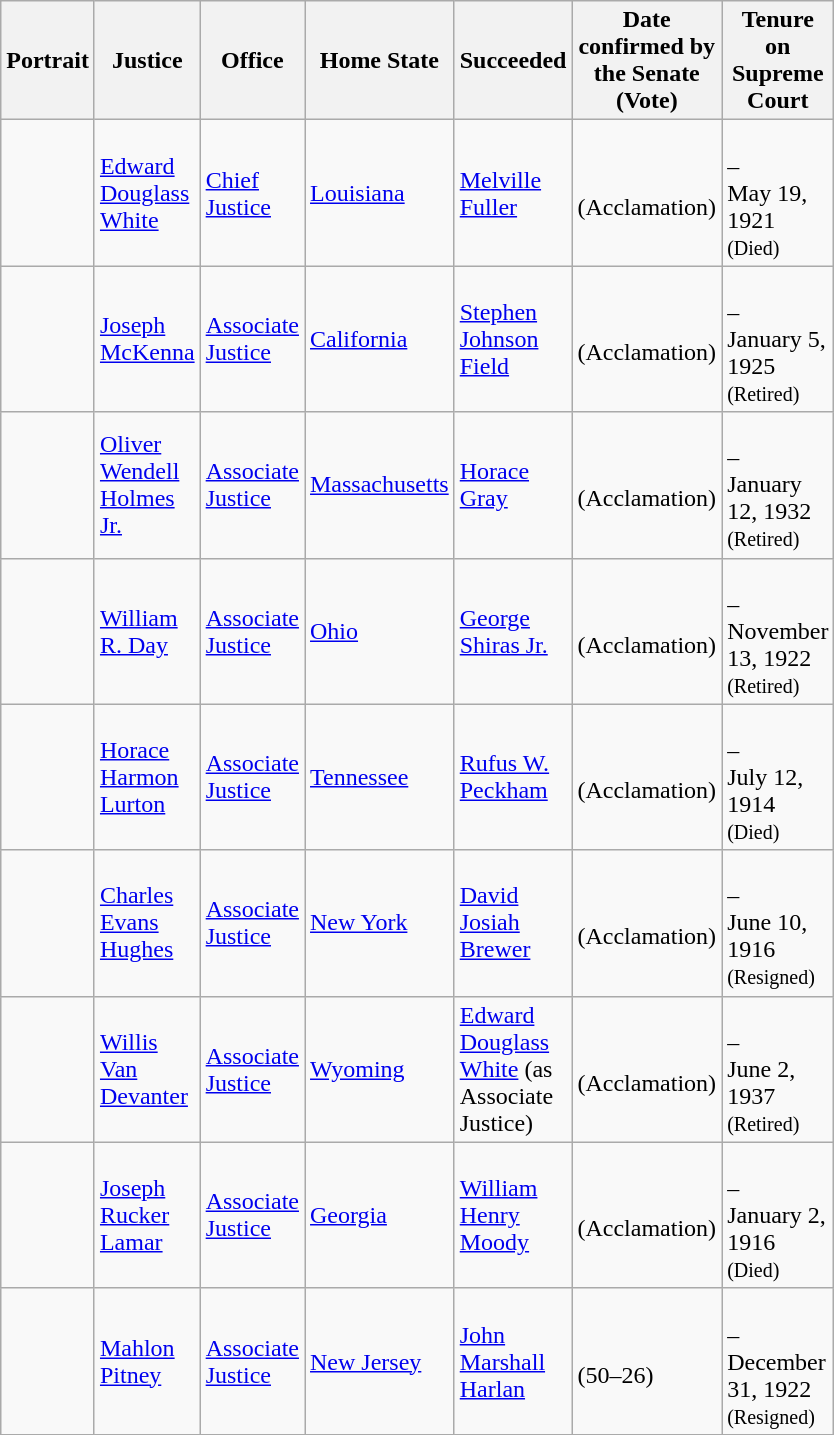<table class="wikitable sortable">
<tr>
<th scope="col" style="width: 10px;">Portrait</th>
<th scope="col" style="width: 10px;">Justice</th>
<th scope="col" style="width: 10px;">Office</th>
<th scope="col" style="width: 10px;">Home State</th>
<th scope="col" style="width: 10px;">Succeeded</th>
<th scope="col" style="width: 10px;">Date confirmed by the Senate<br>(Vote)</th>
<th scope="col" style="width: 10px;">Tenure on Supreme Court</th>
</tr>
<tr>
<td></td>
<td><a href='#'>Edward Douglass White</a></td>
<td><a href='#'>Chief Justice</a></td>
<td><a href='#'>Louisiana</a></td>
<td><a href='#'>Melville Fuller</a></td>
<td><br>(Acclamation)</td>
<td><br>–<br>May 19, 1921<br><small>(Died)</small></td>
</tr>
<tr>
<td></td>
<td><a href='#'>Joseph McKenna</a></td>
<td><a href='#'>Associate Justice</a></td>
<td><a href='#'>California</a></td>
<td><a href='#'>Stephen Johnson Field</a></td>
<td><br>(Acclamation)</td>
<td><br>–<br>January 5, 1925<br><small>(Retired)</small></td>
</tr>
<tr>
<td></td>
<td><a href='#'>Oliver Wendell Holmes Jr.</a></td>
<td><a href='#'>Associate Justice</a></td>
<td><a href='#'>Massachusetts</a></td>
<td><a href='#'>Horace Gray</a></td>
<td><br>(Acclamation)</td>
<td><br>–<br>January 12, 1932<br><small>(Retired)</small></td>
</tr>
<tr>
<td></td>
<td><a href='#'>William R. Day</a></td>
<td><a href='#'>Associate Justice</a></td>
<td><a href='#'>Ohio</a></td>
<td><a href='#'>George Shiras Jr.</a></td>
<td><br>(Acclamation)</td>
<td><br>–<br>November 13, 1922<br><small>(Retired)</small></td>
</tr>
<tr>
<td></td>
<td><a href='#'>Horace Harmon Lurton</a></td>
<td><a href='#'>Associate Justice</a></td>
<td><a href='#'>Tennessee</a></td>
<td><a href='#'>Rufus W. Peckham</a></td>
<td><br>(Acclamation)</td>
<td><br>–<br>July 12, 1914<br><small>(Died)</small></td>
</tr>
<tr>
<td></td>
<td><a href='#'>Charles Evans Hughes</a></td>
<td><a href='#'>Associate Justice</a></td>
<td><a href='#'>New York</a></td>
<td><a href='#'>David Josiah Brewer</a></td>
<td><br>(Acclamation)</td>
<td><br>–<br>June 10, 1916<br><small>(Resigned)</small></td>
</tr>
<tr>
<td></td>
<td><a href='#'>Willis Van Devanter</a></td>
<td><a href='#'>Associate Justice</a></td>
<td><a href='#'>Wyoming</a></td>
<td><a href='#'>Edward Douglass White</a> (as Associate Justice)</td>
<td><br>(Acclamation)</td>
<td><br>–<br>June 2, 1937<br><small>(Retired)</small></td>
</tr>
<tr>
<td></td>
<td><a href='#'>Joseph Rucker Lamar</a></td>
<td><a href='#'>Associate Justice</a></td>
<td><a href='#'>Georgia</a></td>
<td><a href='#'>William Henry Moody</a></td>
<td><br>(Acclamation)</td>
<td><br>–<br>January 2, 1916<br><small>(Died)</small></td>
</tr>
<tr>
<td></td>
<td><a href='#'>Mahlon Pitney</a></td>
<td><a href='#'>Associate Justice</a></td>
<td><a href='#'>New Jersey</a></td>
<td><a href='#'>John Marshall Harlan</a></td>
<td><br>(50–26)</td>
<td><br>–<br>December 31, 1922<br><small>(Resigned)</small></td>
</tr>
<tr>
</tr>
</table>
